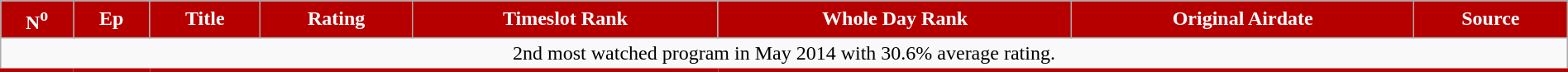<table class="wikitable plainrowheaders" style="width:100%; margin:auto;">
<tr>
<th style="background: #B60000; color:#fff;"><strong>N<sup>o</sup></strong></th>
<th style="background: #B60000; color:#fff;"><strong>Ep</strong></th>
<th style="background: #B60000; color:#fff;"><strong>Title</strong></th>
<th style="background: #B60000; color:#fff;"><strong>Rating</strong></th>
<th style="background: #B60000; color:#fff;"><strong>Timeslot Rank</strong></th>
<th style="background: #B60000; color:#fff;"><strong>Whole Day Rank</strong></th>
<th style="background: #B60000; color:#fff;"><strong>Original Airdate</strong></th>
<th style="background: #B60000; color:#fff;"><strong>Source</strong><br>




















</th>
</tr>
<tr>
<td colspan = "8" style="text-align: center; border-bottom: 3px solid #B60000;">2nd most watched program in May 2014 with 30.6% average rating.</td>
</tr>
</table>
